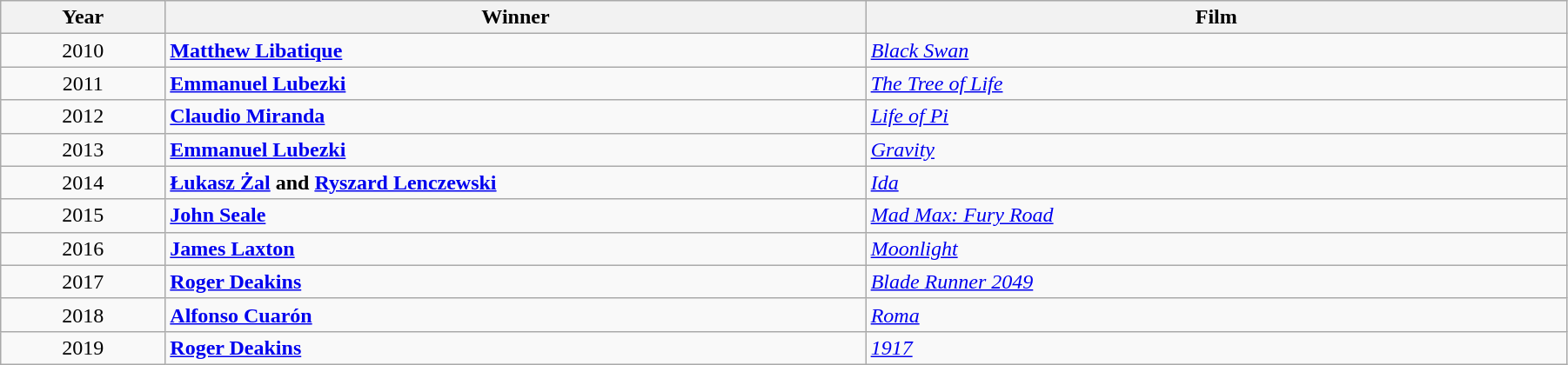<table class="wikitable" width="95%" cellpadding="5">
<tr>
<th width="100"><strong>Year</strong></th>
<th width="450"><strong>Winner</strong></th>
<th width="450"><strong>Film</strong></th>
</tr>
<tr>
<td style="text-align:center;">2010</td>
<td><strong><a href='#'>Matthew Libatique</a></strong></td>
<td><em><a href='#'>Black Swan</a></em></td>
</tr>
<tr>
<td style="text-align:center;">2011</td>
<td><strong><a href='#'>Emmanuel Lubezki</a></strong></td>
<td><em><a href='#'>The Tree of Life</a></em></td>
</tr>
<tr>
<td style="text-align:center;">2012</td>
<td><strong><a href='#'>Claudio Miranda</a></strong></td>
<td><em><a href='#'>Life of Pi</a></em></td>
</tr>
<tr>
<td style="text-align:center;">2013</td>
<td><strong><a href='#'>Emmanuel Lubezki</a></strong></td>
<td><em><a href='#'>Gravity</a></em></td>
</tr>
<tr>
<td style="text-align:center;">2014</td>
<td><strong><a href='#'>Łukasz Żal</a> and <a href='#'>Ryszard Lenczewski</a></strong></td>
<td><em><a href='#'>Ida</a></em></td>
</tr>
<tr>
<td style="text-align:center;">2015</td>
<td><strong><a href='#'>John Seale</a></strong></td>
<td><em><a href='#'>Mad Max: Fury Road</a></em></td>
</tr>
<tr>
<td style="text-align:center;">2016</td>
<td><strong><a href='#'>James Laxton</a></strong></td>
<td><em><a href='#'>Moonlight</a></em></td>
</tr>
<tr>
<td style="text-align:center;">2017</td>
<td><strong><a href='#'>Roger Deakins</a></strong></td>
<td><em><a href='#'>Blade Runner 2049</a></em></td>
</tr>
<tr>
<td style="text-align:center;">2018</td>
<td><strong><a href='#'>Alfonso Cuarón</a></strong></td>
<td><em><a href='#'>Roma</a></em></td>
</tr>
<tr>
<td style="text-align:center;">2019</td>
<td><strong><a href='#'>Roger Deakins</a></strong></td>
<td><em><a href='#'>1917</a></em></td>
</tr>
</table>
